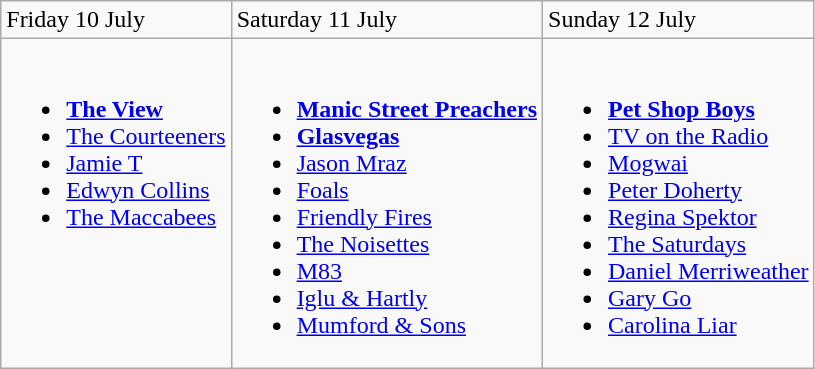<table class="wikitable">
<tr>
<td>Friday 10 July</td>
<td>Saturday 11 July</td>
<td>Sunday 12 July</td>
</tr>
<tr valign="top">
<td><br><ul><li><strong><a href='#'>The View</a></strong></li><li><a href='#'>The Courteeners</a></li><li><a href='#'>Jamie T</a></li><li><a href='#'>Edwyn Collins</a></li><li><a href='#'>The Maccabees</a></li></ul></td>
<td><br><ul><li><strong><a href='#'>Manic Street Preachers</a></strong></li><li><strong><a href='#'>Glasvegas</a></strong></li><li><a href='#'>Jason Mraz</a></li><li><a href='#'>Foals</a></li><li><a href='#'>Friendly Fires</a></li><li><a href='#'>The Noisettes</a></li><li><a href='#'>M83</a></li><li><a href='#'>Iglu & Hartly</a></li><li><a href='#'>Mumford & Sons</a></li></ul></td>
<td><br><ul><li><strong><a href='#'>Pet Shop Boys</a></strong></li><li><a href='#'>TV on the Radio</a></li><li><a href='#'>Mogwai</a></li><li><a href='#'>Peter Doherty</a></li><li><a href='#'>Regina Spektor</a></li><li><a href='#'>The Saturdays</a></li><li><a href='#'>Daniel Merriweather</a></li><li><a href='#'>Gary Go</a></li><li><a href='#'>Carolina Liar</a></li></ul></td>
</tr>
</table>
